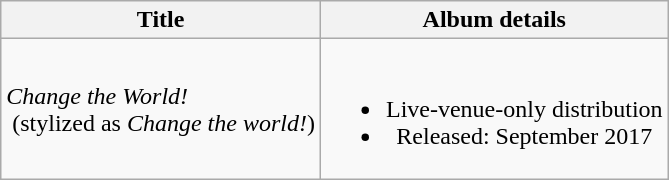<table class="wikitable plainrowheaders" style="text-align:center">
<tr>
<th scope="col" rowspan="1">Title</th>
<th scope="col" rowspan="1">Album details</th>
</tr>
<tr>
<td align="left"><em>Change the World!</em><br> (stylized as <em>Change the world!</em>)</td>
<td><br><ul><li>Live-venue-only distribution</li><li>Released: September 2017</li></ul></td>
</tr>
</table>
